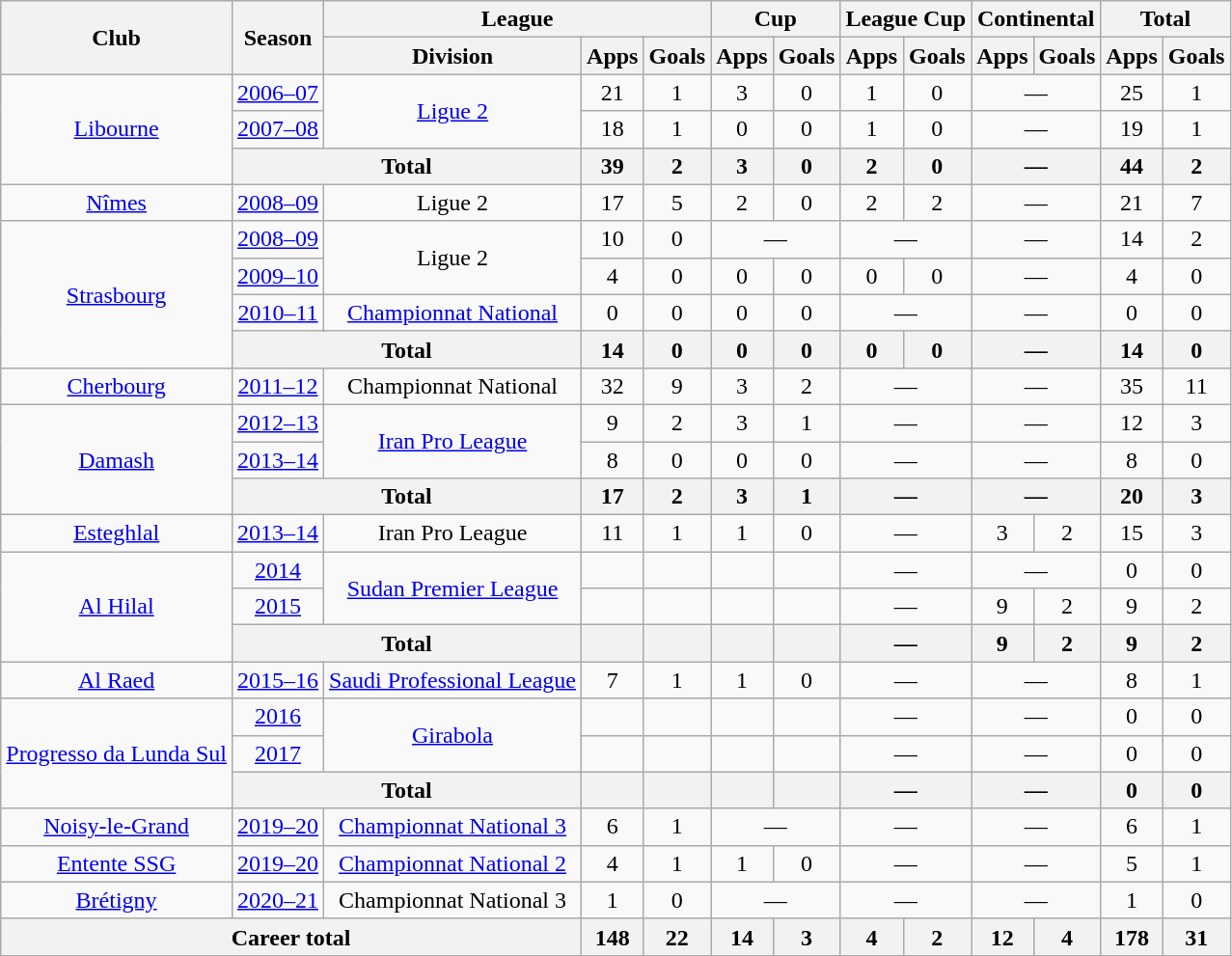<table class="wikitable" style="text-align:center">
<tr>
<th rowspan="2">Club</th>
<th rowspan="2">Season</th>
<th colspan="3">League</th>
<th colspan="2">Cup</th>
<th colspan="2">League Cup</th>
<th colspan="2">Continental</th>
<th colspan="2">Total</th>
</tr>
<tr>
<th>Division</th>
<th>Apps</th>
<th>Goals</th>
<th>Apps</th>
<th>Goals</th>
<th>Apps</th>
<th>Goals</th>
<th>Apps</th>
<th>Goals</th>
<th>Apps</th>
<th>Goals</th>
</tr>
<tr>
<td rowspan="3"><a href='#'>Libourne</a></td>
<td><a href='#'>2006–07</a></td>
<td rowspan="2"><a href='#'>Ligue 2</a></td>
<td>21</td>
<td>1</td>
<td>3</td>
<td>0</td>
<td>1</td>
<td>0</td>
<td colspan="2">—</td>
<td>25</td>
<td>1</td>
</tr>
<tr>
<td><a href='#'>2007–08</a></td>
<td>18</td>
<td>1</td>
<td>0</td>
<td>0</td>
<td>1</td>
<td>0</td>
<td colspan="2">—</td>
<td>19</td>
<td>1</td>
</tr>
<tr>
<th colspan="2">Total</th>
<th>39</th>
<th>2</th>
<th>3</th>
<th>0</th>
<th>2</th>
<th>0</th>
<th colspan="2">—</th>
<th>44</th>
<th>2</th>
</tr>
<tr>
<td><a href='#'>Nîmes</a></td>
<td><a href='#'>2008–09</a></td>
<td>Ligue 2</td>
<td>17</td>
<td>5</td>
<td>2</td>
<td>0</td>
<td>2</td>
<td>2</td>
<td colspan="2">—</td>
<td>21</td>
<td>7</td>
</tr>
<tr>
<td rowspan="4"><a href='#'>Strasbourg</a></td>
<td><a href='#'>2008–09</a></td>
<td rowspan="2">Ligue 2</td>
<td>10</td>
<td>0</td>
<td colspan="2">—</td>
<td colspan="2">—</td>
<td colspan="2">—</td>
<td>14</td>
<td>2</td>
</tr>
<tr>
<td><a href='#'>2009–10</a></td>
<td>4</td>
<td>0</td>
<td>0</td>
<td>0</td>
<td>0</td>
<td>0</td>
<td colspan="2">—</td>
<td>4</td>
<td>0</td>
</tr>
<tr>
<td><a href='#'>2010–11</a></td>
<td><a href='#'>Championnat National</a></td>
<td>0</td>
<td>0</td>
<td>0</td>
<td>0</td>
<td colspan="2">—</td>
<td colspan="2">—</td>
<td>0</td>
<td>0</td>
</tr>
<tr>
<th colspan="2">Total</th>
<th>14</th>
<th>0</th>
<th>0</th>
<th>0</th>
<th>0</th>
<th>0</th>
<th colspan="2">—</th>
<th>14</th>
<th>0</th>
</tr>
<tr>
<td><a href='#'>Cherbourg</a></td>
<td><a href='#'>2011–12</a></td>
<td>Championnat National</td>
<td>32</td>
<td>9</td>
<td>3</td>
<td>2</td>
<td colspan="2">—</td>
<td colspan="2">—</td>
<td>35</td>
<td>11</td>
</tr>
<tr>
<td rowspan="3"><a href='#'>Damash</a></td>
<td><a href='#'>2012–13</a></td>
<td rowspan="2"><a href='#'>Iran Pro League</a></td>
<td>9</td>
<td>2</td>
<td>3</td>
<td>1</td>
<td colspan="2">—</td>
<td colspan="2">—</td>
<td>12</td>
<td>3</td>
</tr>
<tr>
<td><a href='#'>2013–14</a></td>
<td>8</td>
<td>0</td>
<td>0</td>
<td>0</td>
<td colspan="2">—</td>
<td colspan="2">—</td>
<td>8</td>
<td>0</td>
</tr>
<tr>
<th colspan="2">Total</th>
<th>17</th>
<th>2</th>
<th>3</th>
<th>1</th>
<th colspan="2">—</th>
<th colspan="2">—</th>
<th>20</th>
<th>3</th>
</tr>
<tr>
<td rowspan="1"><a href='#'>Esteghlal</a></td>
<td><a href='#'>2013–14</a></td>
<td rowspan="1">Iran Pro League</td>
<td>11</td>
<td>1</td>
<td>1</td>
<td>0</td>
<td colspan="2">—</td>
<td>3</td>
<td>2</td>
<td>15</td>
<td>3</td>
</tr>
<tr>
<td rowspan="3"><a href='#'>Al Hilal</a></td>
<td><a href='#'>2014</a></td>
<td rowspan="2"><a href='#'>Sudan Premier League</a></td>
<td></td>
<td></td>
<td></td>
<td></td>
<td colspan="2">—</td>
<td colspan="2">—</td>
<td>0</td>
<td>0</td>
</tr>
<tr>
<td><a href='#'>2015</a></td>
<td></td>
<td></td>
<td></td>
<td></td>
<td colspan="2">—</td>
<td>9</td>
<td>2</td>
<td>9</td>
<td>2</td>
</tr>
<tr>
<th colspan="2">Total</th>
<th></th>
<th></th>
<th></th>
<th></th>
<th colspan="2">—</th>
<th>9</th>
<th>2</th>
<th>9</th>
<th>2</th>
</tr>
<tr>
<td><a href='#'>Al Raed</a></td>
<td><a href='#'>2015–16</a></td>
<td><a href='#'>Saudi Professional League</a></td>
<td>7</td>
<td>1</td>
<td>1</td>
<td>0</td>
<td colspan="2">—</td>
<td colspan="2">—</td>
<td>8</td>
<td>1</td>
</tr>
<tr>
<td rowspan="3"><a href='#'>Progresso da Lunda Sul</a></td>
<td><a href='#'>2016</a></td>
<td rowspan="2"><a href='#'>Girabola</a></td>
<td></td>
<td></td>
<td></td>
<td></td>
<td colspan="2">—</td>
<td colspan="2">—</td>
<td>0</td>
<td>0</td>
</tr>
<tr>
<td><a href='#'>2017</a></td>
<td></td>
<td></td>
<td></td>
<td></td>
<td colspan="2">—</td>
<td colspan="2">—</td>
<td>0</td>
<td>0</td>
</tr>
<tr>
<th colspan="2">Total</th>
<th></th>
<th></th>
<th></th>
<th></th>
<th colspan="2">—</th>
<th colspan="2">—</th>
<th>0</th>
<th>0</th>
</tr>
<tr>
<td><a href='#'>Noisy-le-Grand</a></td>
<td><a href='#'>2019–20</a></td>
<td><a href='#'>Championnat National 3</a></td>
<td>6</td>
<td>1</td>
<td colspan="2">—</td>
<td colspan="2">—</td>
<td colspan="2">—</td>
<td>6</td>
<td>1</td>
</tr>
<tr>
<td><a href='#'>Entente SSG</a></td>
<td><a href='#'>2019–20</a></td>
<td><a href='#'>Championnat National 2</a></td>
<td>4</td>
<td>1</td>
<td>1</td>
<td>0</td>
<td colspan="2">—</td>
<td colspan="2">—</td>
<td>5</td>
<td>1</td>
</tr>
<tr>
<td><a href='#'>Brétigny</a></td>
<td><a href='#'>2020–21</a></td>
<td>Championnat National 3</td>
<td>1</td>
<td>0</td>
<td colspan="2">—</td>
<td colspan="2">—</td>
<td colspan="2">—</td>
<td>1</td>
<td>0</td>
</tr>
<tr>
<th colspan="3">Career total</th>
<th>148</th>
<th>22</th>
<th>14</th>
<th>3</th>
<th>4</th>
<th>2</th>
<th>12</th>
<th>4</th>
<th>178</th>
<th>31</th>
</tr>
</table>
